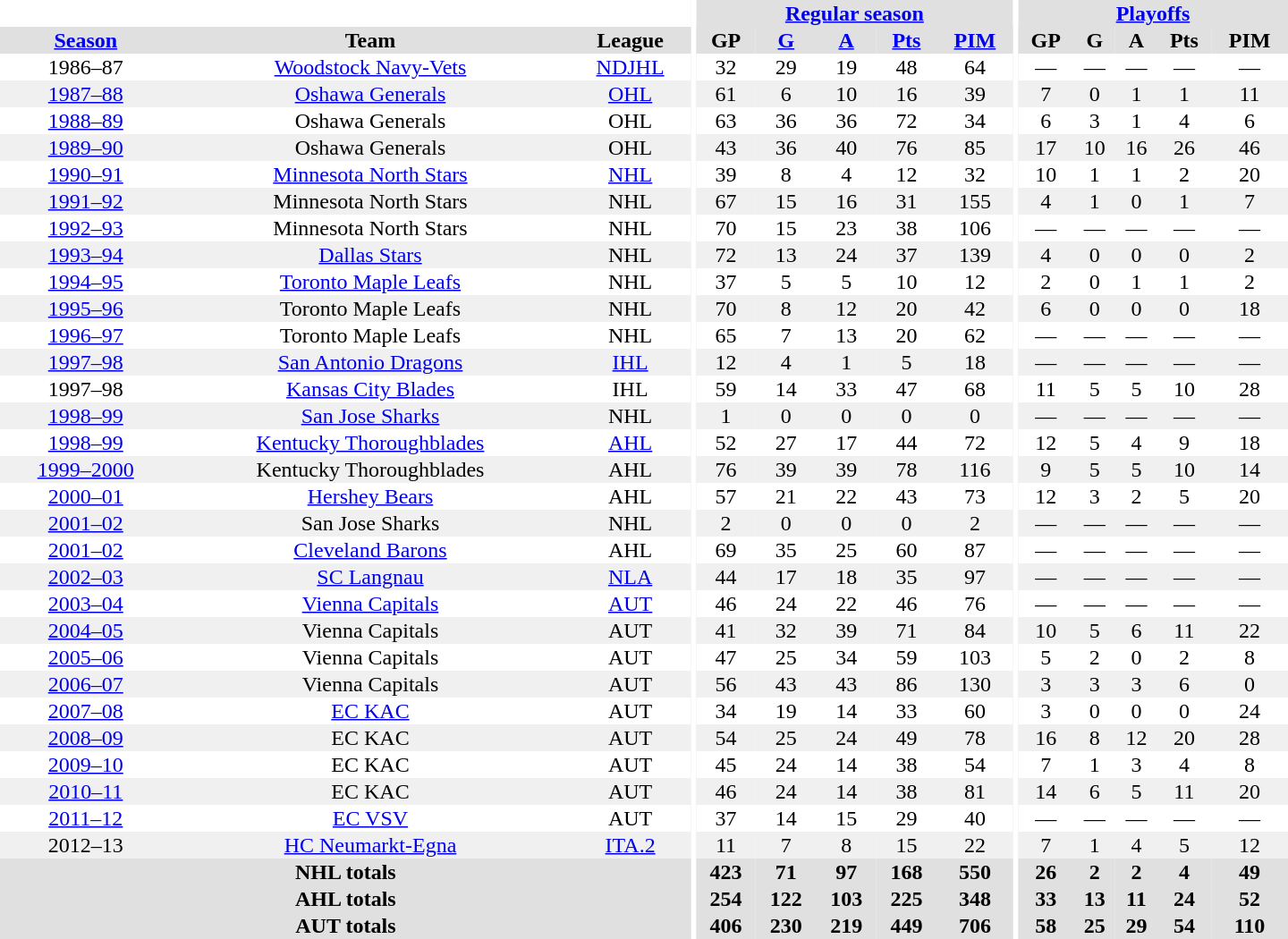<table border="0" cellpadding="1" cellspacing="0" style="text-align:center; width:60em">
<tr bgcolor="#e0e0e0">
<th colspan="3"  bgcolor="#ffffff"></th>
<th rowspan="99" bgcolor="#ffffff"></th>
<th colspan="5"><a href='#'>Regular season</a></th>
<th rowspan="99" bgcolor="#ffffff"></th>
<th colspan="5"><a href='#'>Playoffs</a></th>
</tr>
<tr bgcolor="#e0e0e0">
<th><a href='#'>Season</a></th>
<th>Team</th>
<th>League</th>
<th>GP</th>
<th><a href='#'>G</a></th>
<th><a href='#'>A</a></th>
<th><a href='#'>Pts</a></th>
<th><a href='#'>PIM</a></th>
<th>GP</th>
<th>G</th>
<th>A</th>
<th>Pts</th>
<th>PIM</th>
</tr>
<tr>
<td>1986–87</td>
<td><a href='#'>Woodstock Navy-Vets</a></td>
<td><a href='#'>NDJHL</a></td>
<td>32</td>
<td>29</td>
<td>19</td>
<td>48</td>
<td>64</td>
<td>—</td>
<td>—</td>
<td>—</td>
<td>—</td>
<td>—</td>
</tr>
<tr bgcolor="#f0f0f0">
<td><a href='#'>1987–88</a></td>
<td><a href='#'>Oshawa Generals</a></td>
<td><a href='#'>OHL</a></td>
<td>61</td>
<td>6</td>
<td>10</td>
<td>16</td>
<td>39</td>
<td>7</td>
<td>0</td>
<td>1</td>
<td>1</td>
<td>11</td>
</tr>
<tr>
<td><a href='#'>1988–89</a></td>
<td>Oshawa Generals</td>
<td>OHL</td>
<td>63</td>
<td>36</td>
<td>36</td>
<td>72</td>
<td>34</td>
<td>6</td>
<td>3</td>
<td>1</td>
<td>4</td>
<td>6</td>
</tr>
<tr bgcolor="#f0f0f0">
<td><a href='#'>1989–90</a></td>
<td>Oshawa Generals</td>
<td>OHL</td>
<td>43</td>
<td>36</td>
<td>40</td>
<td>76</td>
<td>85</td>
<td>17</td>
<td>10</td>
<td>16</td>
<td>26</td>
<td>46</td>
</tr>
<tr>
<td><a href='#'>1990–91</a></td>
<td><a href='#'>Minnesota North Stars</a></td>
<td><a href='#'>NHL</a></td>
<td>39</td>
<td>8</td>
<td>4</td>
<td>12</td>
<td>32</td>
<td>10</td>
<td>1</td>
<td>1</td>
<td>2</td>
<td>20</td>
</tr>
<tr bgcolor="#f0f0f0">
<td><a href='#'>1991–92</a></td>
<td>Minnesota North Stars</td>
<td>NHL</td>
<td>67</td>
<td>15</td>
<td>16</td>
<td>31</td>
<td>155</td>
<td>4</td>
<td>1</td>
<td>0</td>
<td>1</td>
<td>7</td>
</tr>
<tr>
<td><a href='#'>1992–93</a></td>
<td>Minnesota North Stars</td>
<td>NHL</td>
<td>70</td>
<td>15</td>
<td>23</td>
<td>38</td>
<td>106</td>
<td>—</td>
<td>—</td>
<td>—</td>
<td>—</td>
<td>—</td>
</tr>
<tr bgcolor="#f0f0f0">
<td><a href='#'>1993–94</a></td>
<td><a href='#'>Dallas Stars</a></td>
<td>NHL</td>
<td>72</td>
<td>13</td>
<td>24</td>
<td>37</td>
<td>139</td>
<td>4</td>
<td>0</td>
<td>0</td>
<td>0</td>
<td>2</td>
</tr>
<tr>
<td><a href='#'>1994–95</a></td>
<td><a href='#'>Toronto Maple Leafs</a></td>
<td>NHL</td>
<td>37</td>
<td>5</td>
<td>5</td>
<td>10</td>
<td>12</td>
<td>2</td>
<td>0</td>
<td>1</td>
<td>1</td>
<td>2</td>
</tr>
<tr bgcolor="#f0f0f0">
<td><a href='#'>1995–96</a></td>
<td>Toronto Maple Leafs</td>
<td>NHL</td>
<td>70</td>
<td>8</td>
<td>12</td>
<td>20</td>
<td>42</td>
<td>6</td>
<td>0</td>
<td>0</td>
<td>0</td>
<td>18</td>
</tr>
<tr>
<td><a href='#'>1996–97</a></td>
<td>Toronto Maple Leafs</td>
<td>NHL</td>
<td>65</td>
<td>7</td>
<td>13</td>
<td>20</td>
<td>62</td>
<td>—</td>
<td>—</td>
<td>—</td>
<td>—</td>
<td>—</td>
</tr>
<tr bgcolor="#f0f0f0">
<td><a href='#'>1997–98</a></td>
<td><a href='#'>San Antonio Dragons</a></td>
<td><a href='#'>IHL</a></td>
<td>12</td>
<td>4</td>
<td>1</td>
<td>5</td>
<td>18</td>
<td>—</td>
<td>—</td>
<td>—</td>
<td>—</td>
<td>—</td>
</tr>
<tr>
<td>1997–98</td>
<td><a href='#'>Kansas City Blades</a></td>
<td>IHL</td>
<td>59</td>
<td>14</td>
<td>33</td>
<td>47</td>
<td>68</td>
<td>11</td>
<td>5</td>
<td>5</td>
<td>10</td>
<td>28</td>
</tr>
<tr bgcolor="#f0f0f0">
<td><a href='#'>1998–99</a></td>
<td><a href='#'>San Jose Sharks</a></td>
<td>NHL</td>
<td>1</td>
<td>0</td>
<td>0</td>
<td>0</td>
<td>0</td>
<td>—</td>
<td>—</td>
<td>—</td>
<td>—</td>
<td>—</td>
</tr>
<tr>
<td><a href='#'>1998–99</a></td>
<td><a href='#'>Kentucky Thoroughblades</a></td>
<td><a href='#'>AHL</a></td>
<td>52</td>
<td>27</td>
<td>17</td>
<td>44</td>
<td>72</td>
<td>12</td>
<td>5</td>
<td>4</td>
<td>9</td>
<td>18</td>
</tr>
<tr bgcolor="#f0f0f0">
<td><a href='#'>1999–2000</a></td>
<td>Kentucky Thoroughblades</td>
<td>AHL</td>
<td>76</td>
<td>39</td>
<td>39</td>
<td>78</td>
<td>116</td>
<td>9</td>
<td>5</td>
<td>5</td>
<td>10</td>
<td>14</td>
</tr>
<tr>
<td><a href='#'>2000–01</a></td>
<td><a href='#'>Hershey Bears</a></td>
<td>AHL</td>
<td>57</td>
<td>21</td>
<td>22</td>
<td>43</td>
<td>73</td>
<td>12</td>
<td>3</td>
<td>2</td>
<td>5</td>
<td>20</td>
</tr>
<tr bgcolor="#f0f0f0">
<td><a href='#'>2001–02</a></td>
<td>San Jose Sharks</td>
<td>NHL</td>
<td>2</td>
<td>0</td>
<td>0</td>
<td>0</td>
<td>2</td>
<td>—</td>
<td>—</td>
<td>—</td>
<td>—</td>
<td>—</td>
</tr>
<tr>
<td><a href='#'>2001–02</a></td>
<td><a href='#'>Cleveland Barons</a></td>
<td>AHL</td>
<td>69</td>
<td>35</td>
<td>25</td>
<td>60</td>
<td>87</td>
<td>—</td>
<td>—</td>
<td>—</td>
<td>—</td>
<td>—</td>
</tr>
<tr bgcolor="#f0f0f0">
<td><a href='#'>2002–03</a></td>
<td><a href='#'>SC Langnau</a></td>
<td><a href='#'>NLA</a></td>
<td>44</td>
<td>17</td>
<td>18</td>
<td>35</td>
<td>97</td>
<td>—</td>
<td>—</td>
<td>—</td>
<td>—</td>
<td>—</td>
</tr>
<tr>
<td><a href='#'>2003–04</a></td>
<td><a href='#'>Vienna Capitals</a></td>
<td><a href='#'>AUT</a></td>
<td>46</td>
<td>24</td>
<td>22</td>
<td>46</td>
<td>76</td>
<td>—</td>
<td>—</td>
<td>—</td>
<td>—</td>
<td>—</td>
</tr>
<tr bgcolor="#f0f0f0">
<td><a href='#'>2004–05</a></td>
<td>Vienna Capitals</td>
<td>AUT</td>
<td>41</td>
<td>32</td>
<td>39</td>
<td>71</td>
<td>84</td>
<td>10</td>
<td>5</td>
<td>6</td>
<td>11</td>
<td>22</td>
</tr>
<tr>
<td><a href='#'>2005–06</a></td>
<td>Vienna Capitals</td>
<td>AUT</td>
<td>47</td>
<td>25</td>
<td>34</td>
<td>59</td>
<td>103</td>
<td>5</td>
<td>2</td>
<td>0</td>
<td>2</td>
<td>8</td>
</tr>
<tr bgcolor="#f0f0f0">
<td><a href='#'>2006–07</a></td>
<td>Vienna Capitals</td>
<td>AUT</td>
<td>56</td>
<td>43</td>
<td>43</td>
<td>86</td>
<td>130</td>
<td>3</td>
<td>3</td>
<td>3</td>
<td>6</td>
<td>0</td>
</tr>
<tr>
<td><a href='#'>2007–08</a></td>
<td><a href='#'>EC KAC</a></td>
<td>AUT</td>
<td>34</td>
<td>19</td>
<td>14</td>
<td>33</td>
<td>60</td>
<td>3</td>
<td>0</td>
<td>0</td>
<td>0</td>
<td>24</td>
</tr>
<tr bgcolor="#f0f0f0">
<td><a href='#'>2008–09</a></td>
<td>EC KAC</td>
<td>AUT</td>
<td>54</td>
<td>25</td>
<td>24</td>
<td>49</td>
<td>78</td>
<td>16</td>
<td>8</td>
<td>12</td>
<td>20</td>
<td>28</td>
</tr>
<tr>
<td><a href='#'>2009–10</a></td>
<td>EC KAC</td>
<td>AUT</td>
<td>45</td>
<td>24</td>
<td>14</td>
<td>38</td>
<td>54</td>
<td>7</td>
<td>1</td>
<td>3</td>
<td>4</td>
<td>8</td>
</tr>
<tr bgcolor="#f0f0f0">
<td><a href='#'>2010–11</a></td>
<td>EC KAC</td>
<td>AUT</td>
<td>46</td>
<td>24</td>
<td>14</td>
<td>38</td>
<td>81</td>
<td>14</td>
<td>6</td>
<td>5</td>
<td>11</td>
<td>20</td>
</tr>
<tr>
<td><a href='#'>2011–12</a></td>
<td><a href='#'>EC VSV</a></td>
<td>AUT</td>
<td>37</td>
<td>14</td>
<td>15</td>
<td>29</td>
<td>40</td>
<td>—</td>
<td>—</td>
<td>—</td>
<td>—</td>
<td>—</td>
</tr>
<tr bgcolor="#f0f0f0">
<td>2012–13</td>
<td><a href='#'>HC Neumarkt-Egna</a></td>
<td><a href='#'>ITA.2</a></td>
<td>11</td>
<td>7</td>
<td>8</td>
<td>15</td>
<td>22</td>
<td>7</td>
<td>1</td>
<td>4</td>
<td>5</td>
<td>12</td>
</tr>
<tr bgcolor="#e0e0e0">
<th colspan="3">NHL totals</th>
<th>423</th>
<th>71</th>
<th>97</th>
<th>168</th>
<th>550</th>
<th>26</th>
<th>2</th>
<th>2</th>
<th>4</th>
<th>49</th>
</tr>
<tr bgcolor="#e0e0e0">
<th colspan="3">AHL totals</th>
<th>254</th>
<th>122</th>
<th>103</th>
<th>225</th>
<th>348</th>
<th>33</th>
<th>13</th>
<th>11</th>
<th>24</th>
<th>52</th>
</tr>
<tr bgcolor="#e0e0e0">
<th colspan="3">AUT totals</th>
<th>406</th>
<th>230</th>
<th>219</th>
<th>449</th>
<th>706</th>
<th>58</th>
<th>25</th>
<th>29</th>
<th>54</th>
<th>110</th>
</tr>
</table>
